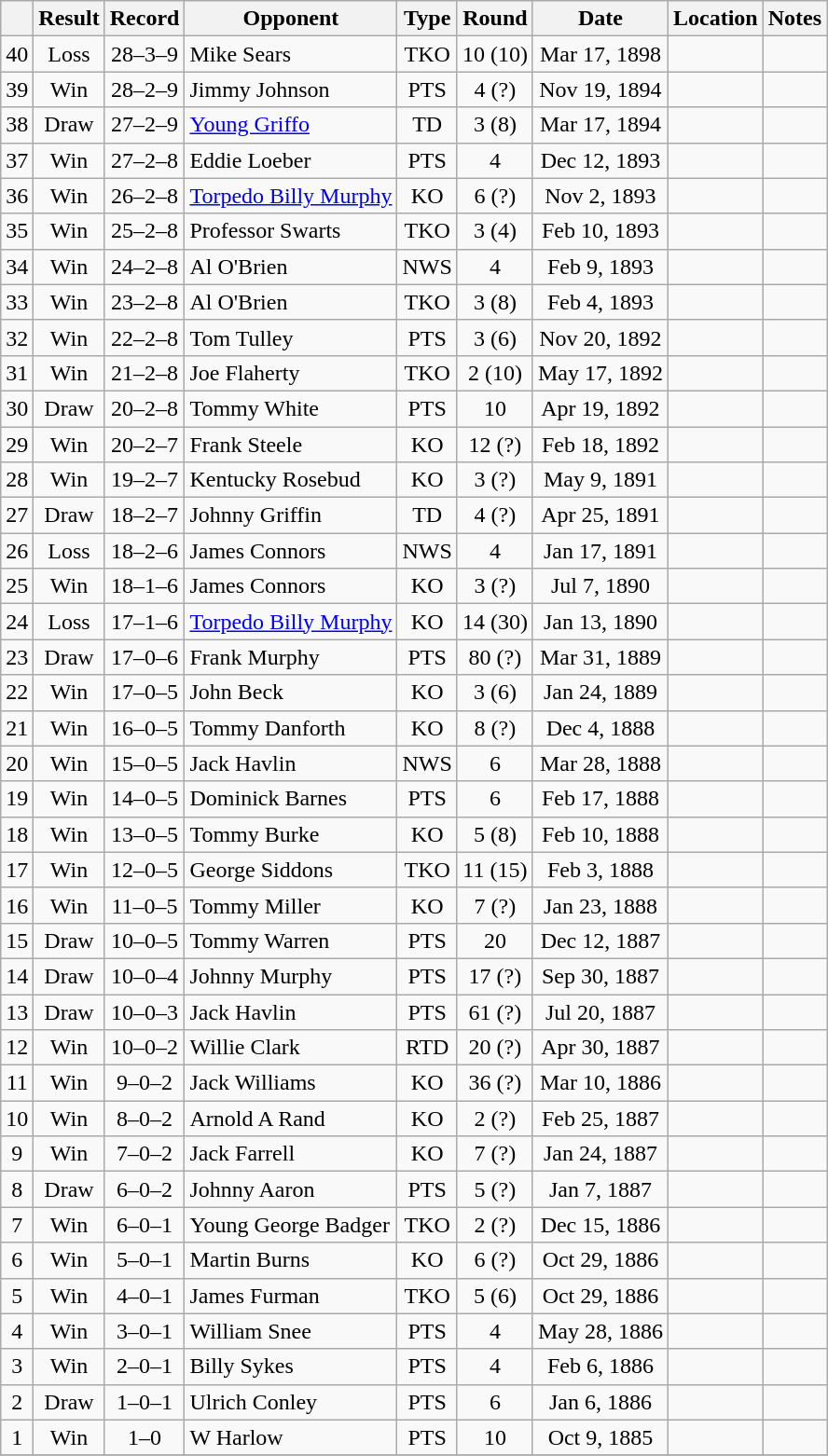<table class="wikitable mw-collapsible" style="text-align:center">
<tr>
<th></th>
<th>Result</th>
<th>Record</th>
<th>Opponent</th>
<th>Type</th>
<th>Round</th>
<th>Date</th>
<th>Location</th>
<th>Notes</th>
</tr>
<tr>
<td>40</td>
<td>Loss</td>
<td>28–3–9</td>
<td align=left>Mike Sears</td>
<td>TKO</td>
<td>10 (10)</td>
<td>Mar 17, 1898</td>
<td align=left></td>
<td></td>
</tr>
<tr>
<td>39</td>
<td>Win</td>
<td>28–2–9</td>
<td align=left>Jimmy Johnson</td>
<td>PTS</td>
<td>4 (?)</td>
<td>Nov 19, 1894</td>
<td align=left></td>
<td></td>
</tr>
<tr>
<td>38</td>
<td>Draw</td>
<td>27–2–9</td>
<td align=left><a href='#'>Young Griffo</a></td>
<td>TD</td>
<td>3 (8)</td>
<td>Mar 17, 1894</td>
<td align=left></td>
<td></td>
</tr>
<tr>
<td>37</td>
<td>Win</td>
<td>27–2–8</td>
<td align=left>Eddie Loeber</td>
<td>PTS</td>
<td>4</td>
<td>Dec 12, 1893</td>
<td align=left></td>
<td></td>
</tr>
<tr>
<td>36</td>
<td>Win</td>
<td>26–2–8</td>
<td align=left><a href='#'>Torpedo Billy Murphy</a></td>
<td>KO</td>
<td>6 (?)</td>
<td>Nov 2, 1893</td>
<td align=left></td>
<td></td>
</tr>
<tr>
<td>35</td>
<td>Win</td>
<td>25–2–8</td>
<td align=left>Professor Swarts</td>
<td>TKO</td>
<td>3 (4)</td>
<td>Feb 10, 1893</td>
<td align=left></td>
<td></td>
</tr>
<tr>
<td>34</td>
<td>Win</td>
<td>24–2–8</td>
<td align=left>Al O'Brien</td>
<td>NWS</td>
<td>4</td>
<td>Feb 9, 1893</td>
<td align=left></td>
<td></td>
</tr>
<tr>
<td>33</td>
<td>Win</td>
<td>23–2–8</td>
<td align=left>Al O'Brien</td>
<td>TKO</td>
<td>3 (8)</td>
<td>Feb 4, 1893</td>
<td align=left></td>
<td></td>
</tr>
<tr>
<td>32</td>
<td>Win</td>
<td>22–2–8</td>
<td align=left>Tom Tulley</td>
<td>PTS</td>
<td>3 (6)</td>
<td>Nov 20, 1892</td>
<td align=left></td>
<td></td>
</tr>
<tr>
<td>31</td>
<td>Win</td>
<td>21–2–8</td>
<td align=left>Joe Flaherty</td>
<td>TKO</td>
<td>2 (10)</td>
<td>May 17, 1892</td>
<td align=left></td>
<td></td>
</tr>
<tr>
<td>30</td>
<td>Draw</td>
<td>20–2–8</td>
<td align=left>Tommy White</td>
<td>PTS</td>
<td>10</td>
<td>Apr 19, 1892</td>
<td align=left></td>
<td></td>
</tr>
<tr>
<td>29</td>
<td>Win</td>
<td>20–2–7</td>
<td align=left>Frank Steele</td>
<td>KO</td>
<td>12 (?)</td>
<td>Feb 18, 1892</td>
<td align=left></td>
<td></td>
</tr>
<tr>
<td>28</td>
<td>Win</td>
<td>19–2–7</td>
<td align=left>Kentucky Rosebud</td>
<td>KO</td>
<td>3 (?)</td>
<td>May 9, 1891</td>
<td align=left></td>
<td></td>
</tr>
<tr>
<td>27</td>
<td>Draw</td>
<td>18–2–7</td>
<td align=left>Johnny Griffin</td>
<td>TD</td>
<td>4 (?)</td>
<td>Apr 25, 1891</td>
<td align=left></td>
<td></td>
</tr>
<tr>
<td>26</td>
<td>Loss</td>
<td>18–2–6</td>
<td align=left>James Connors</td>
<td>NWS</td>
<td>4</td>
<td>Jan 17, 1891</td>
<td align=left></td>
<td></td>
</tr>
<tr>
<td>25</td>
<td>Win</td>
<td>18–1–6</td>
<td align=left>James Connors</td>
<td>KO</td>
<td>3 (?)</td>
<td>Jul 7, 1890</td>
<td align=left></td>
<td></td>
</tr>
<tr>
<td>24</td>
<td>Loss</td>
<td>17–1–6</td>
<td align=left><a href='#'>Torpedo Billy Murphy</a></td>
<td>KO</td>
<td>14 (30)</td>
<td>Jan 13, 1890</td>
<td align=left></td>
<td style="text-align:left;"></td>
</tr>
<tr>
<td>23</td>
<td>Draw</td>
<td>17–0–6</td>
<td align=left>Frank Murphy</td>
<td>PTS</td>
<td>80 (?)</td>
<td>Mar 31, 1889</td>
<td align=left></td>
<td style="text-align:left;"></td>
</tr>
<tr>
<td>22</td>
<td>Win</td>
<td>17–0–5</td>
<td align=left>John Beck</td>
<td>KO</td>
<td>3 (6)</td>
<td>Jan 24, 1889</td>
<td align=left></td>
<td></td>
</tr>
<tr>
<td>21</td>
<td>Win</td>
<td>16–0–5</td>
<td align=left>Tommy Danforth</td>
<td>KO</td>
<td>8 (?)</td>
<td>Dec 4, 1888</td>
<td align=left></td>
<td style="text-align:left;"></td>
</tr>
<tr>
<td>20</td>
<td>Win</td>
<td>15–0–5</td>
<td align=left>Jack Havlin</td>
<td>NWS</td>
<td>6</td>
<td>Mar 28, 1888</td>
<td align=left></td>
<td></td>
</tr>
<tr>
<td>19</td>
<td>Win</td>
<td>14–0–5</td>
<td align=left>Dominick Barnes</td>
<td>PTS</td>
<td>6</td>
<td>Feb 17, 1888</td>
<td align=left></td>
<td style="text-align:left;"></td>
</tr>
<tr>
<td>18</td>
<td>Win</td>
<td>13–0–5</td>
<td align=left>Tommy Burke</td>
<td>KO</td>
<td>5 (8)</td>
<td>Feb 10, 1888</td>
<td align=left></td>
<td></td>
</tr>
<tr>
<td>17</td>
<td>Win</td>
<td>12–0–5</td>
<td align=left>George Siddons</td>
<td>TKO</td>
<td>11 (15)</td>
<td>Feb 3, 1888</td>
<td align=left></td>
<td></td>
</tr>
<tr>
<td>16</td>
<td>Win</td>
<td>11–0–5</td>
<td align=left>Tommy Miller</td>
<td>KO</td>
<td>7 (?)</td>
<td>Jan 23, 1888</td>
<td align=left></td>
<td style="text-align:left;"></td>
</tr>
<tr>
<td>15</td>
<td>Draw</td>
<td>10–0–5</td>
<td align=left>Tommy Warren</td>
<td>PTS</td>
<td>20</td>
<td>Dec 12, 1887</td>
<td align=left></td>
<td style="text-align:left;"></td>
</tr>
<tr>
<td>14</td>
<td>Draw</td>
<td>10–0–4</td>
<td align=left>Johnny Murphy</td>
<td>PTS</td>
<td>17 (?)</td>
<td>Sep 30, 1887</td>
<td align=left></td>
<td style="text-align:left;"></td>
</tr>
<tr>
<td>13</td>
<td>Draw</td>
<td>10–0–3</td>
<td align=left>Jack Havlin</td>
<td>PTS</td>
<td>61 (?)</td>
<td>Jul 20, 1887</td>
<td align=left></td>
<td style="text-align:left;"></td>
</tr>
<tr>
<td>12</td>
<td>Win</td>
<td>10–0–2</td>
<td align=left>Willie Clark</td>
<td>RTD</td>
<td>20 (?)</td>
<td>Apr 30, 1887</td>
<td align=left></td>
<td style="text-align:left;"></td>
</tr>
<tr>
<td>11</td>
<td>Win</td>
<td>9–0–2</td>
<td align=left>Jack Williams</td>
<td>KO</td>
<td>36 (?)</td>
<td>Mar 10, 1886</td>
<td align=left></td>
<td style="text-align:left;"></td>
</tr>
<tr>
<td>10</td>
<td>Win</td>
<td>8–0–2</td>
<td align=left>Arnold A Rand</td>
<td>KO</td>
<td>2 (?)</td>
<td>Feb 25, 1887</td>
<td align=left></td>
<td></td>
</tr>
<tr>
<td>9</td>
<td>Win</td>
<td>7–0–2</td>
<td align=left>Jack Farrell</td>
<td>KO</td>
<td>7 (?)</td>
<td>Jan 24, 1887</td>
<td align=left></td>
<td style="text-align:left;"></td>
</tr>
<tr>
<td>8</td>
<td>Draw</td>
<td>6–0–2</td>
<td align=left>Johnny Aaron</td>
<td>PTS</td>
<td>5 (?)</td>
<td>Jan 7, 1887</td>
<td align=left></td>
<td></td>
</tr>
<tr>
<td>7</td>
<td>Win</td>
<td>6–0–1</td>
<td align=left>Young George Badger</td>
<td>TKO</td>
<td>2 (?)</td>
<td>Dec 15, 1886</td>
<td align=left></td>
<td></td>
</tr>
<tr>
<td>6</td>
<td>Win</td>
<td>5–0–1</td>
<td align=left>Martin Burns</td>
<td>KO</td>
<td>6 (?)</td>
<td>Oct 29, 1886</td>
<td align=left></td>
<td></td>
</tr>
<tr>
<td>5</td>
<td>Win</td>
<td>4–0–1</td>
<td align=left>James Furman</td>
<td>TKO</td>
<td>5 (6)</td>
<td>Oct 29, 1886</td>
<td align=left></td>
<td></td>
</tr>
<tr>
<td>4</td>
<td>Win</td>
<td>3–0–1</td>
<td align=left>William Snee</td>
<td>PTS</td>
<td>4</td>
<td>May 28, 1886</td>
<td align=left></td>
<td></td>
</tr>
<tr>
<td>3</td>
<td>Win</td>
<td>2–0–1</td>
<td align=left>Billy Sykes</td>
<td>PTS</td>
<td>4</td>
<td>Feb 6, 1886</td>
<td align=left></td>
<td></td>
</tr>
<tr>
<td>2</td>
<td>Draw</td>
<td>1–0–1</td>
<td align=left>Ulrich Conley</td>
<td>PTS</td>
<td>6</td>
<td>Jan 6, 1886</td>
<td align=left></td>
<td></td>
</tr>
<tr>
<td>1</td>
<td>Win</td>
<td>1–0</td>
<td align=left>W Harlow</td>
<td>PTS</td>
<td>10</td>
<td>Oct 9, 1885</td>
<td align=left></td>
<td></td>
</tr>
<tr>
</tr>
</table>
